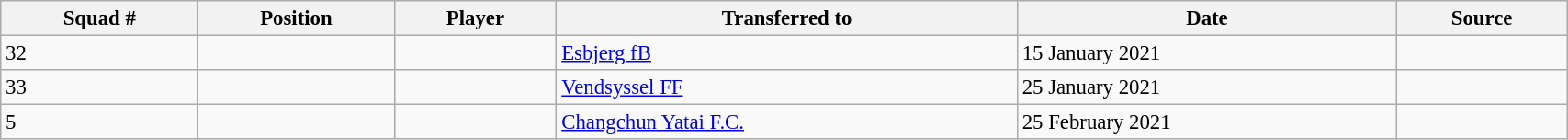<table class="wikitable sortable" style="width:90%; text-align:center; font-size:95%; text-align:left;">
<tr>
<th>Squad #</th>
<th>Position</th>
<th>Player</th>
<th>Transferred to</th>
<th>Date</th>
<th>Source</th>
</tr>
<tr>
<td>32</td>
<td></td>
<td></td>
<td> <a href='#'>Esbjerg fB</a></td>
<td>15 January 2021</td>
<td></td>
</tr>
<tr>
<td>33</td>
<td></td>
<td></td>
<td> <a href='#'>Vendsyssel FF</a></td>
<td>25 January 2021</td>
<td></td>
</tr>
<tr>
<td>5</td>
<td></td>
<td></td>
<td> <a href='#'>Changchun Yatai F.C.</a></td>
<td>25 February 2021</td>
<td></td>
</tr>
</table>
